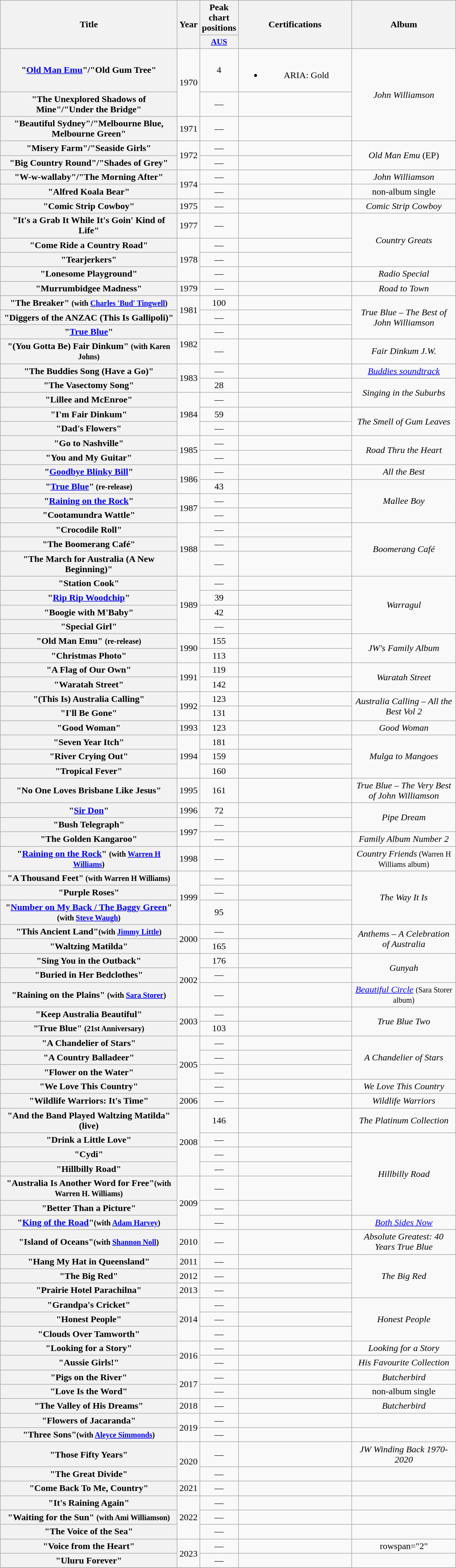<table class="wikitable plainrowheaders" style="text-align:center;" border="1">
<tr>
<th scope="col" rowspan="2" style="width:19em;">Title</th>
<th scope="col" rowspan="2" style="width:1em;">Year</th>
<th scope="col" colspan="1">Peak chart positions</th>
<th scope="col" rowspan="2" style="width:12em;">Certifications</th>
<th scope="col" rowspan="2" style="width:11em;">Album</th>
</tr>
<tr>
<th scope="col" style="width:3em;font-size:90%;"><a href='#'>AUS</a><br></th>
</tr>
<tr>
<th scope="row">"<a href='#'>Old Man Emu</a>"/"Old Gum Tree"</th>
<td rowspan="2">1970</td>
<td>4</td>
<td><br><ul><li>ARIA: Gold</li></ul></td>
<td rowspan="3"><em>John Williamson</em></td>
</tr>
<tr>
<th scope="row">"The Unexplored Shadows of Mine"/"Under the Bridge"</th>
<td>—</td>
<td></td>
</tr>
<tr>
<th scope="row">"Beautiful Sydney"/"Melbourne Blue, Melbourne Green"</th>
<td>1971</td>
<td>—</td>
<td></td>
</tr>
<tr>
<th scope="row">"Misery Farm"/"Seaside Girls"</th>
<td rowspan="2">1972</td>
<td>—</td>
<td></td>
<td rowspan="2"><em>Old Man Emu</em> (EP)</td>
</tr>
<tr>
<th scope="row">"Big Country Round"/"Shades of Grey"</th>
<td>—</td>
<td></td>
</tr>
<tr>
<th scope="row">"W-w-wallaby"/"The Morning After"</th>
<td rowspan="2">1974</td>
<td>—</td>
<td></td>
<td><em>John Williamson</em></td>
</tr>
<tr>
<th scope="row">"Alfred Koala Bear"</th>
<td>—</td>
<td></td>
<td>non-album single</td>
</tr>
<tr>
<th scope="row">"Comic Strip Cowboy"</th>
<td>1975</td>
<td>—</td>
<td></td>
<td><em>Comic Strip Cowboy</em></td>
</tr>
<tr>
<th scope="row">"It's a Grab It While It's Goin' Kind of Life"</th>
<td>1977</td>
<td>—</td>
<td></td>
<td rowspan="3"><em>Country Greats</em></td>
</tr>
<tr>
<th scope="row">"Come Ride a Country Road"</th>
<td rowspan="3">1978</td>
<td>—</td>
<td></td>
</tr>
<tr>
<th scope="row">"Tearjerkers"</th>
<td>—</td>
<td></td>
</tr>
<tr>
<th scope="row">"Lonesome Playground"</th>
<td>—</td>
<td></td>
<td><em>Radio Special</em></td>
</tr>
<tr>
<th scope="row">"Murrumbidgee Madness"</th>
<td>1979</td>
<td>—</td>
<td></td>
<td><em>Road to Town</em></td>
</tr>
<tr>
<th scope="row">"The Breaker" <small> (with <a href='#'>Charles 'Bud' Tingwell</a>)</small></th>
<td rowspan="2">1981</td>
<td>100</td>
<td></td>
<td rowspan="3"><em>True Blue – The Best of John Williamson</em></td>
</tr>
<tr>
<th scope="row">"Diggers of the ANZAC (This Is Gallipoli)"</th>
<td>—</td>
<td></td>
</tr>
<tr>
<th scope="row">"<a href='#'>True Blue</a>"</th>
<td rowspan="2">1982</td>
<td>—</td>
<td></td>
</tr>
<tr>
<th scope="row">"(You Gotta Be) Fair Dinkum" <small> (with Karen Johns)</small></th>
<td>—</td>
<td></td>
<td><em>Fair Dinkum J.W.</em></td>
</tr>
<tr>
<th scope="row">"The Buddies Song (Have a Go)"</th>
<td rowspan="2">1983</td>
<td>—</td>
<td></td>
<td><em><a href='#'>Buddies soundtrack</a></em></td>
</tr>
<tr>
<th scope="row">"The Vasectomy Song"</th>
<td>28</td>
<td></td>
<td rowspan="2"><em>Singing in the Suburbs</em></td>
</tr>
<tr>
<th scope="row">"Lillee and McEnroe"</th>
<td rowspan="3">1984</td>
<td>—</td>
<td></td>
</tr>
<tr>
<th scope="row">"I'm Fair Dinkum"</th>
<td>59</td>
<td></td>
<td rowspan="2"><em>The Smell of Gum Leaves</em></td>
</tr>
<tr>
<th scope="row">"Dad's Flowers"</th>
<td>—</td>
<td></td>
</tr>
<tr>
<th scope="row">"Go to Nashville"</th>
<td rowspan="2">1985</td>
<td>—</td>
<td></td>
<td rowspan="2"><em>Road Thru the Heart</em></td>
</tr>
<tr>
<th scope="row">"You and My Guitar"</th>
<td>—</td>
<td></td>
</tr>
<tr>
<th scope="row">"<a href='#'>Goodbye Blinky Bill</a>"</th>
<td rowspan="2">1986</td>
<td>—</td>
<td></td>
<td><em>All the Best</em></td>
</tr>
<tr>
<th scope="row">"<a href='#'>True Blue</a>"<small> (re-release) </small></th>
<td>43</td>
<td></td>
<td rowspan="3"><em>Mallee Boy</em></td>
</tr>
<tr>
<th scope="row">"<a href='#'>Raining on the Rock</a>"</th>
<td rowspan="2">1987</td>
<td>—</td>
<td></td>
</tr>
<tr>
<th scope="row">"Cootamundra Wattle"</th>
<td>—</td>
<td></td>
</tr>
<tr>
<th scope="row">"Crocodile Roll"</th>
<td rowspan="3">1988</td>
<td>—</td>
<td></td>
<td rowspan="3"><em>Boomerang Café</em></td>
</tr>
<tr>
<th scope="row">"The Boomerang Café"</th>
<td>—</td>
<td></td>
</tr>
<tr>
<th scope="row">"The March for Australia (A New Beginning)"</th>
<td>—</td>
<td></td>
</tr>
<tr>
<th scope="row">"Station Cook"</th>
<td rowspan="4">1989</td>
<td>—</td>
<td></td>
<td rowspan="4"><em>Warragul</em></td>
</tr>
<tr>
<th scope="row">"<a href='#'>Rip Rip Woodchip</a>"</th>
<td>39</td>
<td></td>
</tr>
<tr>
<th scope="row">"Boogie with M'Baby"</th>
<td>42</td>
<td></td>
</tr>
<tr>
<th scope="row">"Special Girl"</th>
<td>—</td>
<td></td>
</tr>
<tr>
<th scope="row">"Old Man Emu" <small>(re-release)</small></th>
<td rowspan="2">1990</td>
<td>155</td>
<td></td>
<td rowspan="2"><em>JW's Family Album</em></td>
</tr>
<tr>
<th scope="row">"Christmas Photo"</th>
<td>113</td>
<td></td>
</tr>
<tr>
<th scope="row">"A Flag of Our Own"</th>
<td rowspan="2">1991</td>
<td>119</td>
<td></td>
<td rowspan="2"><em>Waratah Street</em></td>
</tr>
<tr>
<th scope="row">"Waratah Street"</th>
<td>142</td>
<td></td>
</tr>
<tr>
<th scope="row">"(This Is) Australia Calling"</th>
<td rowspan="2">1992</td>
<td>123</td>
<td></td>
<td rowspan="2"><em>Australia Calling – All the Best Vol 2</em></td>
</tr>
<tr>
<th scope="row">"I'll Be Gone"</th>
<td>131</td>
<td></td>
</tr>
<tr>
<th scope="row">"Good Woman"</th>
<td rowspan="1">1993</td>
<td>123</td>
<td></td>
<td rowspan="1"><em>Good Woman</em></td>
</tr>
<tr>
<th scope="row">"Seven Year Itch"</th>
<td rowspan="3">1994</td>
<td>181</td>
<td></td>
<td rowspan="3"><em>Mulga to Mangoes</em></td>
</tr>
<tr>
<th scope="row">"River Crying Out"</th>
<td>159</td>
<td></td>
</tr>
<tr>
<th scope="row">"Tropical Fever"</th>
<td>160</td>
<td></td>
</tr>
<tr>
<th scope="row">"No One Loves Brisbane Like Jesus"</th>
<td rowspan="1">1995</td>
<td>161</td>
<td></td>
<td><em>True Blue – The Very Best of John Williamson</em></td>
</tr>
<tr>
<th scope="row">"<a href='#'>Sir Don</a>"</th>
<td>1996</td>
<td>72</td>
<td></td>
<td rowspan="2"><em>Pipe Dream</em></td>
</tr>
<tr>
<th scope="row">"Bush Telegraph"</th>
<td rowspan="2">1997</td>
<td>—</td>
<td></td>
</tr>
<tr>
<th scope="row">"The Golden Kangaroo"</th>
<td>—</td>
<td></td>
<td><em>Family Album Number 2</em></td>
</tr>
<tr>
<th scope="row">"<a href='#'>Raining on the Rock</a>" <small> (with <a href='#'>Warren H Williams</a>)</small></th>
<td>1998</td>
<td>—</td>
<td></td>
<td><em>Country Friends</em><small> (Warren H Williams album)</small></td>
</tr>
<tr>
<th scope="row">"A Thousand Feet"<small> (with Warren H Williams)</small></th>
<td rowspan="3">1999</td>
<td>—</td>
<td></td>
<td rowspan="3"><em>The Way It Is</em></td>
</tr>
<tr>
<th scope="row">"Purple Roses"</th>
<td>—</td>
<td></td>
</tr>
<tr>
<th scope="row">"<a href='#'>Number on My Back / The Baggy Green</a>"<small>(with <a href='#'>Steve Waugh</a>)</small></th>
<td>95</td>
<td></td>
</tr>
<tr>
<th scope="row">"This Ancient Land"<small>(with <a href='#'>Jimmy Little</a>)</small></th>
<td rowspan="2">2000</td>
<td>—</td>
<td></td>
<td rowspan="2"><em>Anthems – A Celebration of Australia</em></td>
</tr>
<tr>
<th scope="row">"Waltzing Matilda"</th>
<td>165</td>
<td></td>
</tr>
<tr>
<th scope="row">"Sing You in the Outback"</th>
<td rowspan="3">2002</td>
<td>176</td>
<td></td>
<td rowspan="2"><em>Gunyah</em></td>
</tr>
<tr>
<th scope="row">"Buried in Her Bedclothes"</th>
<td>—</td>
<td></td>
</tr>
<tr>
<th scope="row">"Raining on the Plains" <small> (with <a href='#'>Sara Storer</a>)</small></th>
<td>—</td>
<td></td>
<td rowspan="1"><em><a href='#'>Beautiful Circle</a></em> <small>(Sara Storer album)</small></td>
</tr>
<tr>
<th scope="row">"Keep Australia Beautiful"</th>
<td rowspan="2">2003</td>
<td>—</td>
<td></td>
<td rowspan="2"><em>True Blue Two</em></td>
</tr>
<tr>
<th scope="row">"True Blue" <small> (21st Anniversary)</small></th>
<td>103</td>
<td></td>
</tr>
<tr>
<th scope="row">"A Chandelier of Stars"</th>
<td rowspan="4">2005</td>
<td>—</td>
<td></td>
<td rowspan="3"><em>A Chandelier of Stars</em></td>
</tr>
<tr>
<th scope="row">"A Country Balladeer"</th>
<td>—</td>
<td></td>
</tr>
<tr>
<th scope="row">"Flower on the Water"</th>
<td>—</td>
<td></td>
</tr>
<tr>
<th scope="row">"We Love This Country"</th>
<td>—</td>
<td></td>
<td rowspan="1"><em>We Love This Country</em></td>
</tr>
<tr>
<th scope="row">"Wildlife Warriors: It's Time"</th>
<td>2006</td>
<td>—</td>
<td></td>
<td><em>Wildlife Warriors</em></td>
</tr>
<tr>
<th scope="row">"And the Band Played Waltzing Matilda" (live)</th>
<td rowspan="4">2008</td>
<td>146</td>
<td></td>
<td rowspan="1"><em>The Platinum Collection</em></td>
</tr>
<tr>
<th scope="row">"Drink a Little Love"</th>
<td>—</td>
<td></td>
<td rowspan="5"><em>Hillbilly Road</em></td>
</tr>
<tr>
<th scope="row">"Cydi"</th>
<td>—</td>
<td></td>
</tr>
<tr>
<th scope="row">"Hillbilly Road"</th>
<td>—</td>
<td></td>
</tr>
<tr>
<th scope="row">"Australia Is Another Word for Free"<small>(with Warren H. Williams)</small></th>
<td rowspan="3">2009</td>
<td>—</td>
<td></td>
</tr>
<tr>
<th scope="row">"Better Than a Picture"</th>
<td>—</td>
<td></td>
</tr>
<tr>
<th scope="row">"<a href='#'>King of the Road</a>"<small>(with <a href='#'>Adam Harvey</a>)</small></th>
<td>—</td>
<td></td>
<td><em><a href='#'>Both Sides Now</a></em></td>
</tr>
<tr>
<th scope="row">"Island of Oceans"<small>(with <a href='#'>Shannon Noll</a>)</small> </th>
<td>2010</td>
<td>—</td>
<td></td>
<td><em>Absolute Greatest: 40 Years True Blue</em></td>
</tr>
<tr>
<th scope="row">"Hang My Hat in Queensland"</th>
<td>2011</td>
<td>—</td>
<td></td>
<td rowspan="3"><em>The Big Red</em></td>
</tr>
<tr>
<th scope="row">"The Big Red"</th>
<td>2012</td>
<td>—</td>
<td></td>
</tr>
<tr>
<th scope="row">"Prairie Hotel Parachilna"</th>
<td>2013</td>
<td>—</td>
<td></td>
</tr>
<tr>
<th scope="row">"Grandpa's Cricket"</th>
<td rowspan="3">2014</td>
<td>—</td>
<td></td>
<td rowspan="3"><em>Honest People</em></td>
</tr>
<tr>
<th scope="row">"Honest People"</th>
<td>—</td>
<td></td>
</tr>
<tr>
<th scope="row">"Clouds Over Tamworth"</th>
<td>—</td>
<td></td>
</tr>
<tr>
<th scope="row">"Looking for a Story"</th>
<td rowspan="2">2016</td>
<td>—</td>
<td></td>
<td><em>Looking for a Story</em></td>
</tr>
<tr>
<th scope="row">"Aussie Girls!"</th>
<td>—</td>
<td></td>
<td><em>His Favourite Collection</em></td>
</tr>
<tr>
<th scope="row">"Pigs on the River"</th>
<td rowspan="2">2017</td>
<td>—</td>
<td></td>
<td><em>Butcherbird</em></td>
</tr>
<tr>
<th scope="row">"Love Is the Word"</th>
<td>—</td>
<td></td>
<td>non-album single</td>
</tr>
<tr>
<th scope="row">"The Valley of His Dreams"</th>
<td rowspan="1">2018</td>
<td>—</td>
<td></td>
<td><em>Butcherbird</em></td>
</tr>
<tr>
<th scope="row">"Flowers of Jacaranda"</th>
<td rowspan="2">2019</td>
<td>—</td>
<td></td>
<td></td>
</tr>
<tr>
<th scope="row">"Three Sons"<small>(with <a href='#'>Aleyce Simmonds</a>)</small></th>
<td>—</td>
<td></td>
<td></td>
</tr>
<tr>
<th scope="row">"Those Fifty Years"</th>
<td rowspan="2">2020</td>
<td>—</td>
<td></td>
<td><em>JW Winding Back 1970-2020</em></td>
</tr>
<tr>
<th scope="row">"The Great Divide"</th>
<td>—</td>
<td></td>
<td></td>
</tr>
<tr>
<th scope="row">"Come Back To Me, Country"</th>
<td>2021</td>
<td>—</td>
<td></td>
<td></td>
</tr>
<tr>
<th scope="row">"It's Raining Again"</th>
<td rowspan="3">2022</td>
<td>—</td>
<td></td>
<td></td>
</tr>
<tr>
<th scope="row">"Waiting for the Sun" <small>(with Ami Williamson)</small></th>
<td>—</td>
<td></td>
<td></td>
</tr>
<tr>
<th scope="row">"The Voice of the Sea"</th>
<td>—</td>
<td></td>
<td></td>
</tr>
<tr>
<th scope="row">"Voice from the Heart"</th>
<td rowspan="2">2023</td>
<td>—</td>
<td></td>
<td>rowspan="2" </td>
</tr>
<tr>
<th scope="row">"Uluru Forever"</th>
<td>—</td>
<td></td>
</tr>
<tr>
</tr>
</table>
